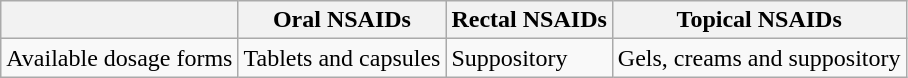<table class="wikitable">
<tr>
<th></th>
<th>Oral NSAIDs</th>
<th>Rectal NSAIDs</th>
<th>Topical NSAIDs</th>
</tr>
<tr>
<td>Available dosage forms</td>
<td>Tablets and capsules</td>
<td>Suppository</td>
<td>Gels, creams and suppository</td>
</tr>
</table>
